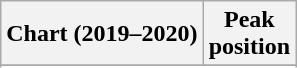<table class="wikitable sortable plainrowheaders" style="text-align:center">
<tr>
<th scope="col">Chart (2019–2020)</th>
<th scope="col">Peak<br>position</th>
</tr>
<tr>
</tr>
<tr>
</tr>
<tr>
</tr>
</table>
